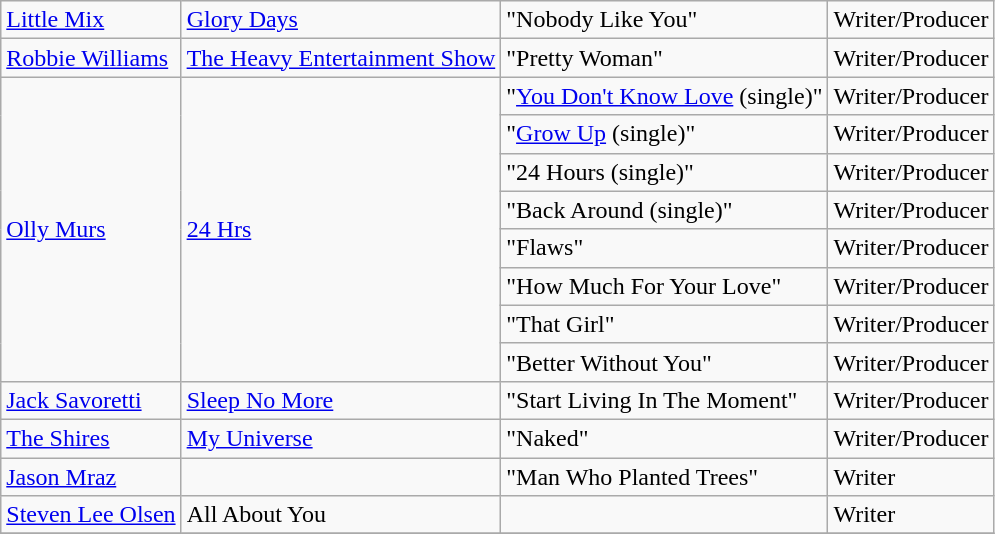<table class="wikitable">
<tr>
<td><a href='#'>Little Mix</a></td>
<td><a href='#'>Glory Days</a></td>
<td>"Nobody Like You"</td>
<td>Writer/Producer</td>
</tr>
<tr>
<td><a href='#'>Robbie Williams</a></td>
<td><a href='#'>The Heavy Entertainment Show</a></td>
<td>"Pretty Woman"</td>
<td>Writer/Producer</td>
</tr>
<tr>
<td rowspan="8"><a href='#'>Olly Murs</a></td>
<td rowspan="8"><a href='#'>24 Hrs</a></td>
<td>"<a href='#'>You Don't Know Love</a> (single)"</td>
<td>Writer/Producer</td>
</tr>
<tr>
<td>"<a href='#'>Grow Up</a> (single)"</td>
<td>Writer/Producer</td>
</tr>
<tr>
<td>"24 Hours (single)"</td>
<td>Writer/Producer</td>
</tr>
<tr>
<td>"Back Around (single)"</td>
<td>Writer/Producer</td>
</tr>
<tr>
<td>"Flaws"</td>
<td>Writer/Producer</td>
</tr>
<tr>
<td>"How Much For Your Love"</td>
<td>Writer/Producer</td>
</tr>
<tr>
<td>"That Girl"</td>
<td>Writer/Producer</td>
</tr>
<tr>
<td>"Better Without You"</td>
<td>Writer/Producer</td>
</tr>
<tr>
<td><a href='#'>Jack Savoretti</a></td>
<td><a href='#'>Sleep No More</a></td>
<td>"Start Living In The Moment"</td>
<td>Writer/Producer</td>
</tr>
<tr>
<td><a href='#'>The Shires</a></td>
<td><a href='#'>My Universe</a></td>
<td>"Naked"</td>
<td>Writer/Producer</td>
</tr>
<tr>
<td><a href='#'>Jason Mraz</a></td>
<td></td>
<td>"Man Who Planted Trees"</td>
<td>Writer</td>
</tr>
<tr>
<td><a href='#'>Steven Lee Olsen</a></td>
<td>All About You</td>
<td></td>
<td>Writer</td>
</tr>
<tr>
</tr>
</table>
